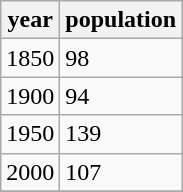<table class="wikitable">
<tr>
<th>year</th>
<th>population</th>
</tr>
<tr>
<td>1850</td>
<td>98</td>
</tr>
<tr>
<td>1900</td>
<td>94</td>
</tr>
<tr>
<td>1950</td>
<td>139</td>
</tr>
<tr>
<td>2000</td>
<td>107</td>
</tr>
<tr>
</tr>
</table>
